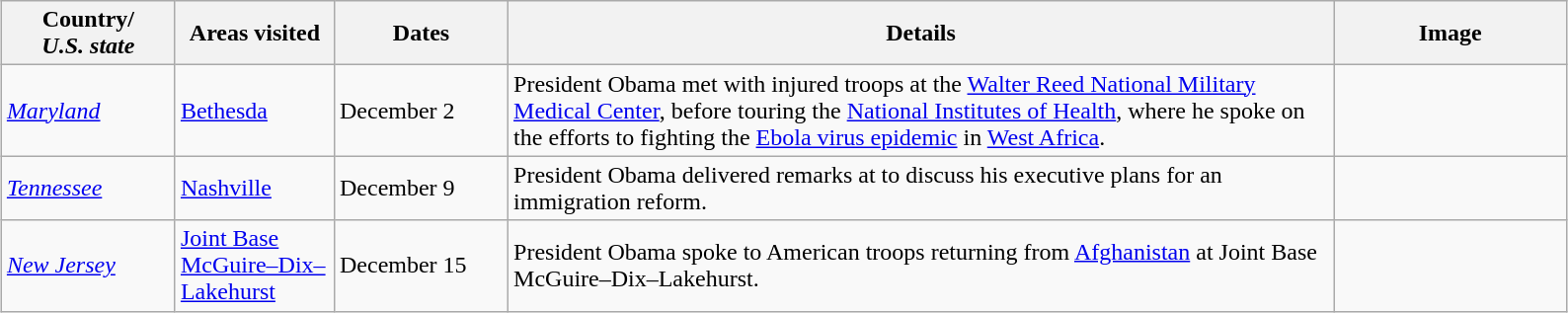<table class="wikitable" style="margin: 1em auto 1em auto">
<tr>
<th width=110>Country/<br><em>U.S. state</em></th>
<th width=100>Areas visited</th>
<th width=110>Dates</th>
<th width=550>Details</th>
<th width=150>Image</th>
</tr>
<tr>
<td> <em><a href='#'>Maryland</a></em></td>
<td><a href='#'>Bethesda</a></td>
<td>December 2</td>
<td>President Obama met with injured troops at the <a href='#'>Walter Reed National Military Medical Center</a>, before touring the <a href='#'>National Institutes of Health</a>, where he spoke on the efforts to fighting the <a href='#'>Ebola virus epidemic</a> in <a href='#'>West Africa</a>.</td>
<td></td>
</tr>
<tr>
<td> <em><a href='#'>Tennessee</a></em></td>
<td><a href='#'>Nashville</a></td>
<td>December 9</td>
<td>President Obama delivered remarks at  to discuss his executive plans for an immigration reform.</td>
<td></td>
</tr>
<tr>
<td> <em><a href='#'>New Jersey</a></em></td>
<td><a href='#'>Joint Base McGuire–Dix–Lakehurst</a></td>
<td>December 15</td>
<td>President Obama spoke to American troops returning from <a href='#'>Afghanistan</a> at Joint Base McGuire–Dix–Lakehurst.</td>
<td></td>
</tr>
</table>
